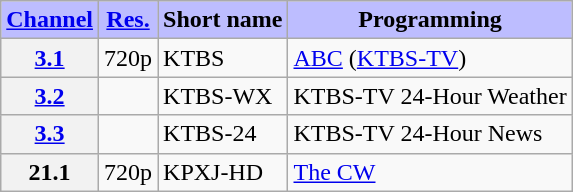<table class="wikitable">
<tr>
<th style="background-color: #bdbdff" scope = "col"><a href='#'>Channel</a></th>
<th style="background-color: #bdbdff" scope = "col"><a href='#'>Res.</a></th>
<th style="background-color: #bdbdff" scope = "col">Short name</th>
<th style="background-color: #bdbdff" scope = "col">Programming</th>
</tr>
<tr>
<th scope = "row"><a href='#'>3.1</a></th>
<td>720p</td>
<td>KTBS</td>
<td><a href='#'>ABC</a> (<a href='#'>KTBS-TV</a>)</td>
</tr>
<tr>
<th scope = "row"><a href='#'>3.2</a></th>
<td></td>
<td>KTBS-WX</td>
<td>KTBS-TV 24-Hour Weather</td>
</tr>
<tr>
<th scope = "row"><a href='#'>3.3</a></th>
<td></td>
<td>KTBS-24</td>
<td>KTBS-TV 24-Hour News</td>
</tr>
<tr>
<th scope = "row">21.1</th>
<td>720p</td>
<td>KPXJ-HD</td>
<td><a href='#'>The CW</a></td>
</tr>
</table>
